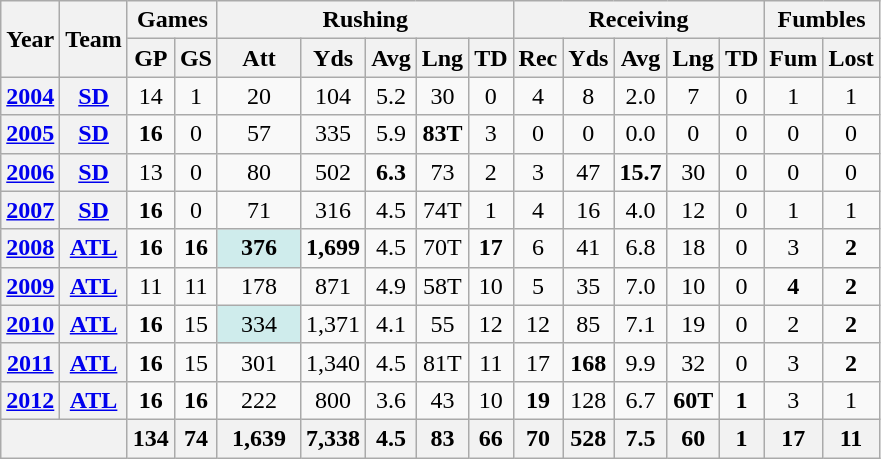<table class=wikitable style="text-align:center;">
<tr>
<th rowspan="2">Year</th>
<th rowspan="2">Team</th>
<th colspan="2">Games</th>
<th colspan="5">Rushing</th>
<th colspan="5">Receiving</th>
<th colspan="2">Fumbles</th>
</tr>
<tr>
<th>GP</th>
<th>GS</th>
<th>Att</th>
<th>Yds</th>
<th>Avg</th>
<th>Lng</th>
<th>TD</th>
<th>Rec</th>
<th>Yds</th>
<th>Avg</th>
<th>Lng</th>
<th>TD</th>
<th>Fum</th>
<th>Lost</th>
</tr>
<tr>
<th><a href='#'>2004</a></th>
<th><a href='#'>SD</a></th>
<td>14</td>
<td>1</td>
<td>20</td>
<td>104</td>
<td>5.2</td>
<td>30</td>
<td>0</td>
<td>4</td>
<td>8</td>
<td>2.0</td>
<td>7</td>
<td>0</td>
<td>1</td>
<td>1</td>
</tr>
<tr>
<th><a href='#'>2005</a></th>
<th><a href='#'>SD</a></th>
<td><strong>16</strong></td>
<td>0</td>
<td>57</td>
<td>335</td>
<td>5.9</td>
<td><strong>83T </strong></td>
<td>3</td>
<td>0</td>
<td>0</td>
<td>0.0</td>
<td>0</td>
<td>0</td>
<td>0</td>
<td>0</td>
</tr>
<tr>
<th><a href='#'>2006</a></th>
<th><a href='#'>SD</a></th>
<td>13</td>
<td>0</td>
<td>80</td>
<td>502</td>
<td><strong>6.3</strong></td>
<td>73</td>
<td>2</td>
<td>3</td>
<td>47</td>
<td><strong>15.7</strong></td>
<td>30</td>
<td>0</td>
<td>0</td>
<td>0</td>
</tr>
<tr>
<th><a href='#'>2007</a></th>
<th><a href='#'>SD</a></th>
<td><strong>16</strong></td>
<td>0</td>
<td>71</td>
<td>316</td>
<td>4.5</td>
<td>74T</td>
<td>1</td>
<td>4</td>
<td>16</td>
<td>4.0</td>
<td>12</td>
<td>0</td>
<td>1</td>
<td>1</td>
</tr>
<tr>
<th><a href='#'>2008</a></th>
<th><a href='#'>ATL</a></th>
<td><strong>16</strong></td>
<td><strong>16</strong></td>
<td style="background:#cfecec; width:3em;"><strong>376</strong></td>
<td><strong>1,699</strong></td>
<td>4.5</td>
<td>70T</td>
<td><strong>17</strong></td>
<td>6</td>
<td>41</td>
<td>6.8</td>
<td>18</td>
<td>0</td>
<td>3</td>
<td><strong>2</strong></td>
</tr>
<tr>
<th><a href='#'>2009</a></th>
<th><a href='#'>ATL</a></th>
<td>11</td>
<td>11</td>
<td>178</td>
<td>871</td>
<td>4.9</td>
<td>58T</td>
<td>10</td>
<td>5</td>
<td>35</td>
<td>7.0</td>
<td>10</td>
<td>0</td>
<td><strong>4</strong></td>
<td><strong>2</strong></td>
</tr>
<tr>
<th><a href='#'>2010</a></th>
<th><a href='#'>ATL</a></th>
<td><strong>16</strong></td>
<td>15</td>
<td style="background:#cfecec; width:3em;">334</td>
<td>1,371</td>
<td>4.1</td>
<td>55</td>
<td>12</td>
<td>12</td>
<td>85</td>
<td>7.1</td>
<td>19</td>
<td>0</td>
<td>2</td>
<td><strong>2</strong></td>
</tr>
<tr>
<th><a href='#'>2011</a></th>
<th><a href='#'>ATL</a></th>
<td><strong>16</strong></td>
<td>15</td>
<td>301</td>
<td>1,340</td>
<td>4.5</td>
<td>81T</td>
<td>11</td>
<td>17</td>
<td><strong>168</strong></td>
<td>9.9</td>
<td>32</td>
<td>0</td>
<td>3</td>
<td><strong>2</strong></td>
</tr>
<tr>
<th><a href='#'>2012</a></th>
<th><a href='#'>ATL</a></th>
<td><strong>16</strong></td>
<td><strong>16</strong></td>
<td>222</td>
<td>800</td>
<td>3.6</td>
<td>43</td>
<td>10</td>
<td><strong>19</strong></td>
<td>128</td>
<td>6.7</td>
<td><strong>60T </strong></td>
<td><strong>1</strong></td>
<td>3</td>
<td>1</td>
</tr>
<tr>
<th colspan="2"></th>
<th>134</th>
<th>74</th>
<th>1,639</th>
<th>7,338</th>
<th>4.5</th>
<th>83</th>
<th>66</th>
<th>70</th>
<th>528</th>
<th>7.5</th>
<th>60</th>
<th>1</th>
<th>17</th>
<th>11</th>
</tr>
</table>
